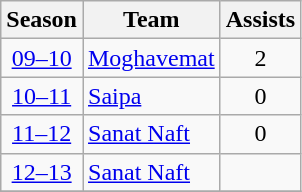<table class="wikitable" style="text-align: center;">
<tr>
<th>Season</th>
<th>Team</th>
<th>Assists</th>
</tr>
<tr>
<td><a href='#'>09–10</a></td>
<td align="left"><a href='#'>Moghavemat</a></td>
<td>2</td>
</tr>
<tr>
<td><a href='#'>10–11</a></td>
<td align="left"><a href='#'>Saipa</a></td>
<td>0</td>
</tr>
<tr>
<td><a href='#'>11–12</a></td>
<td align="left"><a href='#'>Sanat Naft</a></td>
<td>0</td>
</tr>
<tr>
<td><a href='#'>12–13</a></td>
<td align="left"><a href='#'>Sanat Naft</a></td>
<td></td>
</tr>
<tr>
</tr>
</table>
